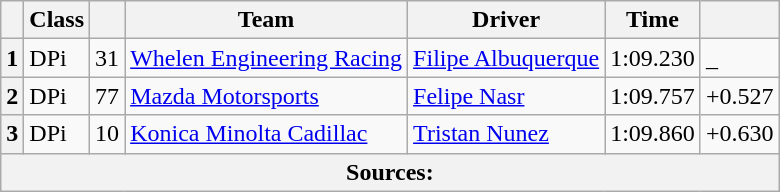<table class="wikitable">
<tr>
<th scope="col"></th>
<th scope="col">Class</th>
<th scope="col"></th>
<th scope="col">Team</th>
<th scope="col">Driver</th>
<th scope="col">Time</th>
<th scope="col"></th>
</tr>
<tr>
<th scope="row">1</th>
<td>DPi</td>
<td>31</td>
<td><a href='#'>Whelen Engineering Racing</a></td>
<td><a href='#'>Filipe Albuquerque</a></td>
<td>1:09.230</td>
<td>_</td>
</tr>
<tr>
<th scope="row">2</th>
<td>DPi</td>
<td>77</td>
<td><a href='#'>Mazda Motorsports</a></td>
<td><a href='#'>Felipe Nasr</a></td>
<td>1:09.757</td>
<td>+0.527</td>
</tr>
<tr>
<th scope="row">3</th>
<td>DPi</td>
<td>10</td>
<td><a href='#'>Konica Minolta Cadillac</a></td>
<td><a href='#'>Tristan Nunez</a></td>
<td>1:09.860</td>
<td>+0.630</td>
</tr>
<tr>
<th colspan="7">Sources:</th>
</tr>
</table>
